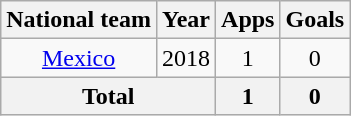<table class="wikitable" style="text-align: center;">
<tr>
<th>National team</th>
<th>Year</th>
<th>Apps</th>
<th>Goals</th>
</tr>
<tr>
<td rowspan="1" valign="center"><a href='#'>Mexico</a></td>
<td>2018</td>
<td>1</td>
<td>0</td>
</tr>
<tr>
<th colspan="2">Total</th>
<th>1</th>
<th>0</th>
</tr>
</table>
